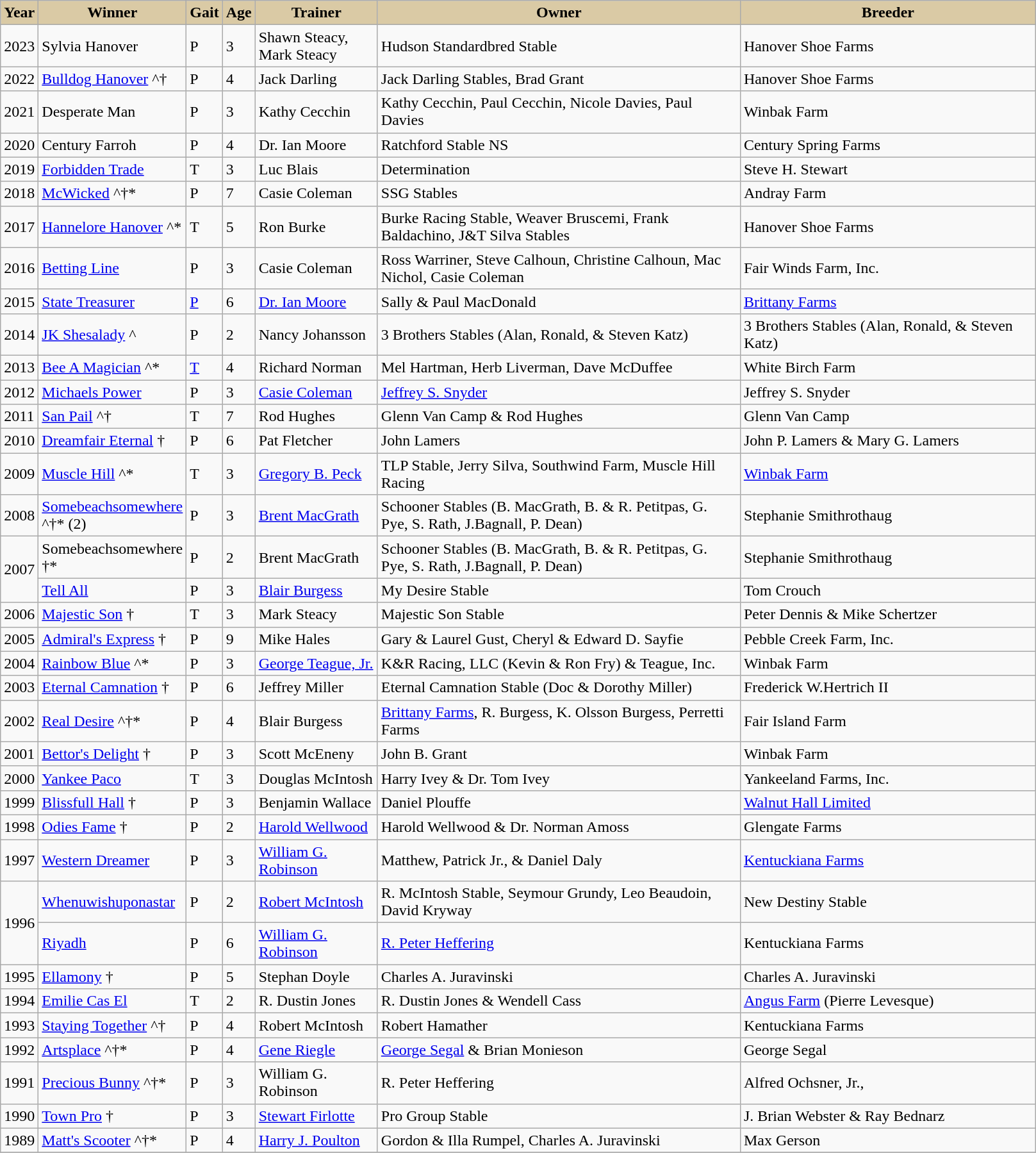<table class="wikitable sortable">
<tr>
<th style="background-color:#DACAA5; width:30px">Year<br></th>
<th style="background-color:#DACAA5; width:130px">Winner<br></th>
<th style="background-color:#DACAA5; width:20px">Gait<br></th>
<th style="background-color:#DACAA5; width:20px">Age<br></th>
<th style="background-color:#DACAA5; width:120px">Trainer<br></th>
<th style="background-color:#DACAA5; width:370px">Owner<br></th>
<th style="background-color:#DACAA5; width:300px">Breeder<br></th>
</tr>
<tr>
<td>2023</td>
<td>Sylvia Hanover</td>
<td>P</td>
<td>3</td>
<td>Shawn Steacy, Mark Steacy</td>
<td>Hudson Standardbred Stable</td>
<td>Hanover Shoe Farms</td>
</tr>
<tr>
<td>2022</td>
<td><a href='#'>Bulldog Hanover</a> ^†</td>
<td>P</td>
<td>4</td>
<td>Jack Darling</td>
<td>Jack Darling Stables, Brad Grant</td>
<td>Hanover Shoe Farms</td>
</tr>
<tr>
<td>2021</td>
<td>Desperate Man</td>
<td>P</td>
<td>3</td>
<td>Kathy Cecchin</td>
<td>Kathy Cecchin, Paul Cecchin, Nicole Davies, Paul Davies</td>
<td>Winbak Farm</td>
</tr>
<tr>
<td>2020</td>
<td>Century Farroh</td>
<td>P</td>
<td>4</td>
<td>Dr. Ian Moore</td>
<td>Ratchford Stable NS</td>
<td>Century Spring Farms</td>
</tr>
<tr>
<td>2019</td>
<td><a href='#'>Forbidden Trade</a></td>
<td>T</td>
<td>3</td>
<td>Luc Blais</td>
<td>Determination</td>
<td>Steve H. Stewart</td>
</tr>
<tr>
<td>2018</td>
<td><a href='#'>McWicked</a> ^†*</td>
<td>P</td>
<td>7</td>
<td>Casie Coleman</td>
<td>SSG Stables</td>
<td>Andray Farm</td>
</tr>
<tr>
<td>2017</td>
<td><a href='#'>Hannelore Hanover</a> ^*</td>
<td>T</td>
<td>5</td>
<td>Ron Burke</td>
<td>Burke Racing Stable, Weaver Bruscemi, Frank Baldachino, J&T Silva Stables</td>
<td>Hanover Shoe Farms</td>
</tr>
<tr>
<td>2016</td>
<td><a href='#'>Betting Line</a></td>
<td>P</td>
<td>3</td>
<td>Casie Coleman</td>
<td>Ross Warriner, Steve Calhoun, Christine Calhoun, Mac Nichol, Casie Coleman</td>
<td>Fair Winds Farm, Inc.</td>
</tr>
<tr>
<td>2015</td>
<td><a href='#'>State Treasurer</a></td>
<td><a href='#'>P</a></td>
<td>6</td>
<td><a href='#'>Dr. Ian Moore</a></td>
<td>Sally & Paul MacDonald</td>
<td><a href='#'>Brittany Farms</a></td>
</tr>
<tr>
<td>2014</td>
<td><a href='#'>JK Shesalady</a> ^</td>
<td>P</td>
<td>2</td>
<td>Nancy Johansson</td>
<td>3 Brothers Stables (Alan, Ronald, & Steven Katz)</td>
<td>3 Brothers Stables (Alan, Ronald, & Steven Katz)</td>
</tr>
<tr>
<td>2013</td>
<td><a href='#'>Bee A Magician</a> ^*</td>
<td><a href='#'>T</a></td>
<td>4</td>
<td>Richard Norman</td>
<td>Mel Hartman, Herb Liverman, Dave McDuffee</td>
<td>White Birch Farm</td>
</tr>
<tr>
<td>2012</td>
<td><a href='#'>Michaels Power</a></td>
<td>P</td>
<td>3</td>
<td><a href='#'>Casie Coleman</a></td>
<td><a href='#'>Jeffrey S. Snyder</a></td>
<td>Jeffrey S. Snyder</td>
</tr>
<tr>
<td>2011</td>
<td><a href='#'>San Pail</a> ^†</td>
<td>T</td>
<td>7</td>
<td>Rod Hughes</td>
<td>Glenn Van Camp & Rod Hughes</td>
<td>Glenn Van Camp</td>
</tr>
<tr>
<td>2010</td>
<td><a href='#'>Dreamfair Eternal</a> †</td>
<td>P</td>
<td>6</td>
<td>Pat Fletcher</td>
<td>John Lamers</td>
<td>John P. Lamers & Mary G. Lamers</td>
</tr>
<tr>
<td>2009</td>
<td><a href='#'>Muscle Hill</a> ^*</td>
<td>T</td>
<td>3</td>
<td><a href='#'>Gregory B. Peck</a></td>
<td>TLP Stable, Jerry Silva, Southwind Farm, Muscle Hill Racing</td>
<td><a href='#'>Winbak Farm</a></td>
</tr>
<tr>
<td>2008</td>
<td><a href='#'>Somebeachsomewhere</a> ^†* (2)</td>
<td>P</td>
<td>3</td>
<td><a href='#'>Brent MacGrath</a></td>
<td>Schooner Stables (B. MacGrath, B. & R. Petitpas, G. Pye, S. Rath, J.Bagnall, P. Dean)</td>
<td>Stephanie Smithrothaug</td>
</tr>
<tr>
<td rowspan="2">2007</td>
<td>Somebeachsomewhere †*</td>
<td>P</td>
<td>2</td>
<td>Brent MacGrath</td>
<td>Schooner Stables (B. MacGrath, B. & R. Petitpas, G. Pye, S. Rath, J.Bagnall, P. Dean)</td>
<td>Stephanie Smithrothaug</td>
</tr>
<tr>
<td><a href='#'>Tell All</a></td>
<td>P</td>
<td>3</td>
<td><a href='#'>Blair Burgess</a></td>
<td>My Desire Stable</td>
<td>Tom Crouch</td>
</tr>
<tr>
<td>2006</td>
<td><a href='#'>Majestic Son</a> †</td>
<td>T</td>
<td>3</td>
<td>Mark Steacy</td>
<td>Majestic Son Stable</td>
<td>Peter Dennis & Mike Schertzer</td>
</tr>
<tr>
<td>2005</td>
<td><a href='#'>Admiral's Express</a> †</td>
<td>P</td>
<td>9</td>
<td>Mike Hales</td>
<td>Gary & Laurel Gust, Cheryl & Edward D. Sayfie</td>
<td>Pebble Creek Farm, Inc.</td>
</tr>
<tr>
<td>2004</td>
<td><a href='#'>Rainbow Blue</a> ^*</td>
<td>P</td>
<td>3</td>
<td><a href='#'>George Teague, Jr.</a></td>
<td>K&R Racing, LLC (Kevin & Ron Fry) & Teague, Inc.</td>
<td>Winbak Farm</td>
</tr>
<tr>
<td>2003</td>
<td><a href='#'>Eternal Camnation</a> †</td>
<td>P</td>
<td>6</td>
<td>Jeffrey Miller</td>
<td>Eternal Camnation Stable (Doc & Dorothy Miller)</td>
<td>Frederick W.Hertrich II</td>
</tr>
<tr>
<td>2002</td>
<td><a href='#'>Real Desire</a> ^†*</td>
<td>P</td>
<td>4</td>
<td>Blair Burgess</td>
<td><a href='#'>Brittany Farms</a>, R. Burgess, K. Olsson Burgess, Perretti Farms</td>
<td>Fair Island Farm</td>
</tr>
<tr>
<td>2001</td>
<td><a href='#'>Bettor's Delight</a> †</td>
<td>P</td>
<td>3</td>
<td>Scott McEneny</td>
<td>John B. Grant</td>
<td>Winbak Farm</td>
</tr>
<tr>
<td>2000</td>
<td><a href='#'>Yankee Paco</a></td>
<td>T</td>
<td>3</td>
<td>Douglas McIntosh</td>
<td>Harry Ivey & Dr. Tom Ivey</td>
<td>Yankeeland Farms, Inc.</td>
</tr>
<tr>
<td>1999</td>
<td><a href='#'>Blissfull Hall</a> †</td>
<td>P</td>
<td>3</td>
<td>Benjamin Wallace</td>
<td>Daniel Plouffe</td>
<td><a href='#'>Walnut Hall Limited</a></td>
</tr>
<tr>
<td>1998</td>
<td><a href='#'>Odies Fame</a> †</td>
<td>P</td>
<td>2</td>
<td><a href='#'>Harold Wellwood</a></td>
<td>Harold Wellwood & Dr. Norman Amoss</td>
<td>Glengate Farms</td>
</tr>
<tr>
<td>1997</td>
<td><a href='#'>Western Dreamer</a></td>
<td>P</td>
<td>3</td>
<td><a href='#'> William G. Robinson</a></td>
<td>Matthew, Patrick Jr., & Daniel Daly</td>
<td><a href='#'>Kentuckiana Farms</a></td>
</tr>
<tr>
<td rowspan="2">1996</td>
<td><a href='#'>Whenuwishuponastar</a></td>
<td>P</td>
<td>2</td>
<td><a href='#'>Robert McIntosh</a></td>
<td>R. McIntosh Stable, Seymour Grundy, Leo Beaudoin, David Kryway</td>
<td>New Destiny Stable</td>
</tr>
<tr>
<td><a href='#'>Riyadh</a></td>
<td>P</td>
<td>6</td>
<td><a href='#'> William G. Robinson</a></td>
<td><a href='#'>R. Peter Heffering</a></td>
<td>Kentuckiana Farms</td>
</tr>
<tr>
<td>1995</td>
<td><a href='#'>Ellamony</a> †</td>
<td>P</td>
<td>5</td>
<td>Stephan Doyle</td>
<td>Charles A. Juravinski</td>
<td>Charles A. Juravinski</td>
</tr>
<tr>
<td>1994</td>
<td><a href='#'>Emilie Cas El</a></td>
<td>T</td>
<td>2</td>
<td>R. Dustin Jones</td>
<td>R. Dustin Jones & Wendell Cass</td>
<td><a href='#'>Angus Farm</a> (Pierre Levesque)</td>
</tr>
<tr>
<td>1993</td>
<td><a href='#'>Staying Together</a> ^†</td>
<td>P</td>
<td>4</td>
<td>Robert McIntosh</td>
<td>Robert Hamather</td>
<td>Kentuckiana Farms</td>
</tr>
<tr>
<td>1992</td>
<td><a href='#'>Artsplace</a> ^†*</td>
<td>P</td>
<td>4</td>
<td><a href='#'>Gene Riegle</a></td>
<td><a href='#'>George Segal</a> & Brian Monieson</td>
<td>George Segal</td>
</tr>
<tr>
<td>1991</td>
<td><a href='#'>Precious Bunny</a> ^†*</td>
<td>P</td>
<td>3</td>
<td>William G. Robinson</td>
<td>R. Peter Heffering</td>
<td>Alfred Ochsner, Jr.,</td>
</tr>
<tr>
<td>1990</td>
<td><a href='#'>Town Pro</a> †</td>
<td>P</td>
<td>3</td>
<td><a href='#'>Stewart Firlotte</a></td>
<td>Pro Group Stable</td>
<td>J. Brian Webster & Ray Bednarz</td>
</tr>
<tr>
<td>1989</td>
<td><a href='#'>Matt's Scooter</a> ^†*</td>
<td>P</td>
<td>4</td>
<td><a href='#'>Harry J. Poulton</a></td>
<td>Gordon & Illa Rumpel, Charles A. Juravinski</td>
<td>Max Gerson</td>
</tr>
<tr>
</tr>
</table>
